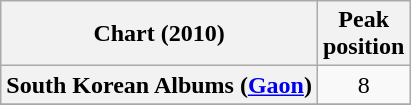<table class="wikitable plainrowheaders" style="text-align:center;">
<tr>
<th>Chart (2010)</th>
<th>Peak<br>position</th>
</tr>
<tr>
<th scope="row">South Korean Albums (<a href='#'>Gaon</a>)</th>
<td>8</td>
</tr>
<tr>
</tr>
</table>
